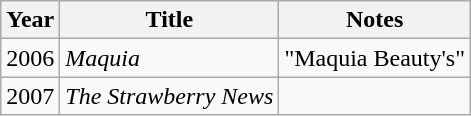<table class="wikitable">
<tr>
<th>Year</th>
<th>Title</th>
<th>Notes</th>
</tr>
<tr>
<td>2006</td>
<td><em>Maquia</em></td>
<td>"Maquia Beauty's"</td>
</tr>
<tr>
<td>2007</td>
<td><em>The Strawberry News</em></td>
<td></td>
</tr>
</table>
